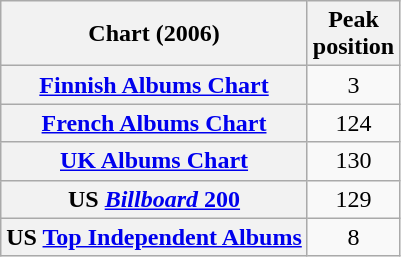<table class="wikitable sortable plainrowheaders">
<tr>
<th scope="col">Chart (2006)</th>
<th scope="col">Peak<br>position</th>
</tr>
<tr>
<th scope="row"><a href='#'>Finnish Albums Chart</a></th>
<td align="center">3</td>
</tr>
<tr>
<th scope="row"><a href='#'>French Albums Chart</a></th>
<td align="center">124</td>
</tr>
<tr>
<th scope="row"><a href='#'>UK Albums Chart</a></th>
<td align="center">130</td>
</tr>
<tr>
<th scope="row">US <a href='#'><em>Billboard</em> 200</a></th>
<td align="center">129</td>
</tr>
<tr>
<th scope="row">US <a href='#'>Top Independent Albums</a></th>
<td align="center">8</td>
</tr>
</table>
